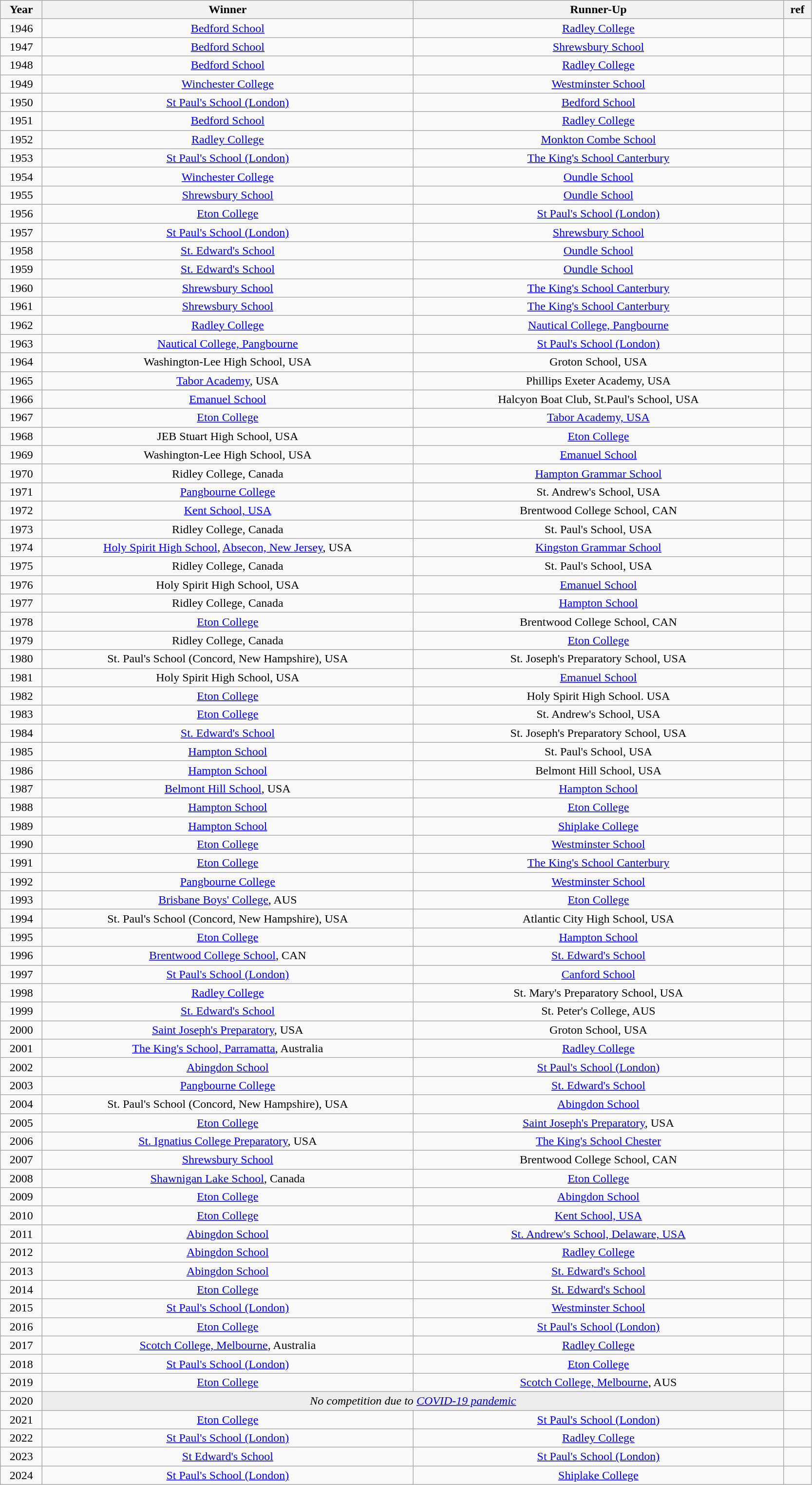<table class="wikitable" style="text-align:center">
<tr>
<th width=50>Year</th>
<th width=500>Winner</th>
<th width=500>Runner-Up</th>
<th width=30>ref</th>
</tr>
<tr>
<td>1946</td>
<td><a href='#'>Bedford School</a></td>
<td><a href='#'>Radley College</a></td>
<td></td>
</tr>
<tr>
<td>1947</td>
<td><a href='#'>Bedford School</a></td>
<td><a href='#'>Shrewsbury School</a></td>
<td></td>
</tr>
<tr>
<td>1948</td>
<td><a href='#'>Bedford School</a></td>
<td><a href='#'>Radley College</a></td>
<td></td>
</tr>
<tr>
<td>1949</td>
<td><a href='#'>Winchester College</a></td>
<td><a href='#'>Westminster School</a></td>
<td></td>
</tr>
<tr>
<td>1950</td>
<td><a href='#'>St Paul's School (London)</a></td>
<td><a href='#'>Bedford School</a></td>
<td></td>
</tr>
<tr>
<td>1951</td>
<td><a href='#'>Bedford School</a></td>
<td><a href='#'>Radley College</a></td>
<td></td>
</tr>
<tr>
<td>1952</td>
<td><a href='#'>Radley College</a></td>
<td><a href='#'> Monkton Combe School</a></td>
<td></td>
</tr>
<tr>
<td>1953</td>
<td><a href='#'>St Paul's School (London)</a></td>
<td><a href='#'>The King's School Canterbury</a></td>
<td></td>
</tr>
<tr>
<td>1954</td>
<td><a href='#'>Winchester College</a></td>
<td><a href='#'>Oundle School</a></td>
<td></td>
</tr>
<tr>
<td>1955</td>
<td><a href='#'>Shrewsbury School</a></td>
<td><a href='#'>Oundle School</a></td>
<td></td>
</tr>
<tr>
<td>1956</td>
<td><a href='#'>Eton College</a></td>
<td><a href='#'>St Paul's School (London)</a></td>
<td></td>
</tr>
<tr>
<td>1957</td>
<td><a href='#'>St Paul's School (London)</a></td>
<td><a href='#'>Shrewsbury School</a></td>
<td></td>
</tr>
<tr>
<td>1958</td>
<td><a href='#'>St. Edward's School</a></td>
<td><a href='#'>Oundle School</a></td>
<td></td>
</tr>
<tr>
<td>1959</td>
<td><a href='#'>St. Edward's School</a></td>
<td><a href='#'>Oundle School</a></td>
</tr>
<tr>
<td>1960</td>
<td><a href='#'>Shrewsbury School</a></td>
<td><a href='#'>The King's School Canterbury</a></td>
<td></td>
</tr>
<tr>
<td>1961</td>
<td><a href='#'>Shrewsbury School</a></td>
<td><a href='#'>The King's School Canterbury</a></td>
<td></td>
</tr>
<tr>
<td>1962</td>
<td><a href='#'>Radley College</a></td>
<td><a href='#'>Nautical College, Pangbourne</a></td>
<td></td>
</tr>
<tr>
<td>1963</td>
<td><a href='#'>Nautical College, Pangbourne</a></td>
<td><a href='#'>St Paul's School (London)</a></td>
<td></td>
</tr>
<tr>
<td>1964</td>
<td>Washington-Lee High School, USA</td>
<td>Groton School, USA</td>
<td></td>
</tr>
<tr>
<td>1965</td>
<td><a href='#'>Tabor Academy</a>, USA</td>
<td>Phillips Exeter Academy, USA</td>
<td></td>
</tr>
<tr>
<td>1966</td>
<td><a href='#'>Emanuel School</a></td>
<td>Halcyon Boat Club, St.Paul's School, USA</td>
<td></td>
</tr>
<tr>
<td>1967</td>
<td><a href='#'>Eton College</a></td>
<td><a href='#'>Tabor Academy, USA</a></td>
<td></td>
</tr>
<tr>
<td>1968</td>
<td>JEB Stuart High School, USA</td>
<td><a href='#'>Eton College</a></td>
<td></td>
</tr>
<tr>
<td>1969</td>
<td>Washington-Lee High School, USA</td>
<td><a href='#'>Emanuel School</a></td>
<td></td>
</tr>
<tr>
<td>1970</td>
<td>Ridley College, Canada</td>
<td><a href='#'>Hampton Grammar School</a></td>
<td></td>
</tr>
<tr>
<td>1971</td>
<td><a href='#'>Pangbourne College</a></td>
<td>St. Andrew's School, USA</td>
<td></td>
</tr>
<tr>
<td>1972</td>
<td><a href='#'>Kent School, USA</a></td>
<td>Brentwood College School, CAN</td>
<td></td>
</tr>
<tr>
<td>1973</td>
<td>Ridley College, Canada</td>
<td>St. Paul's School, USA</td>
<td></td>
</tr>
<tr>
<td>1974</td>
<td><a href='#'>Holy Spirit High School</a>, <a href='#'>Absecon, New Jersey</a>, USA</td>
<td><a href='#'>Kingston Grammar School</a></td>
<td></td>
</tr>
<tr>
<td>1975</td>
<td>Ridley College, Canada</td>
<td>St. Paul's School, USA</td>
<td></td>
</tr>
<tr>
<td>1976</td>
<td>Holy Spirit High School, USA</td>
<td><a href='#'>Emanuel School</a></td>
<td></td>
</tr>
<tr>
<td>1977</td>
<td>Ridley College, Canada</td>
<td><a href='#'>Hampton School</a></td>
<td></td>
</tr>
<tr>
<td>1978</td>
<td><a href='#'>Eton College</a></td>
<td>Brentwood College School, CAN</td>
<td></td>
</tr>
<tr>
<td>1979</td>
<td>Ridley College, Canada</td>
<td><a href='#'>Eton College</a></td>
<td></td>
</tr>
<tr>
<td>1980</td>
<td>St. Paul's School (Concord, New Hampshire), USA</td>
<td>St. Joseph's Preparatory School, USA</td>
<td></td>
</tr>
<tr>
<td>1981</td>
<td>Holy Spirit High School, USA</td>
<td><a href='#'>Emanuel School</a></td>
<td></td>
</tr>
<tr>
<td>1982</td>
<td><a href='#'>Eton College</a></td>
<td>Holy Spirit High School. USA</td>
<td></td>
</tr>
<tr>
<td>1983</td>
<td><a href='#'>Eton College</a></td>
<td>St. Andrew's School, USA</td>
<td></td>
</tr>
<tr>
<td>1984</td>
<td><a href='#'>St. Edward's School</a></td>
<td>St. Joseph's Preparatory School, USA</td>
<td></td>
</tr>
<tr>
<td>1985</td>
<td><a href='#'>Hampton School</a></td>
<td>St. Paul's School, USA</td>
<td></td>
</tr>
<tr>
<td>1986</td>
<td><a href='#'>Hampton School</a></td>
<td>Belmont Hill School, USA</td>
<td></td>
</tr>
<tr>
<td>1987</td>
<td><a href='#'>Belmont Hill School</a>, USA</td>
<td><a href='#'>Hampton School</a></td>
<td></td>
</tr>
<tr>
<td>1988</td>
<td><a href='#'>Hampton School</a></td>
<td><a href='#'>Eton College</a></td>
<td></td>
</tr>
<tr>
<td>1989</td>
<td><a href='#'>Hampton School</a></td>
<td><a href='#'>Shiplake College</a></td>
<td></td>
</tr>
<tr>
<td>1990</td>
<td><a href='#'>Eton College</a></td>
<td><a href='#'>Westminster School</a></td>
<td></td>
</tr>
<tr>
<td>1991</td>
<td><a href='#'>Eton College</a></td>
<td><a href='#'>The King's School Canterbury</a></td>
<td></td>
</tr>
<tr>
<td>1992</td>
<td><a href='#'>Pangbourne College</a></td>
<td><a href='#'>Westminster School</a></td>
<td></td>
</tr>
<tr>
<td>1993</td>
<td><a href='#'>Brisbane Boys' College</a>, AUS</td>
<td><a href='#'>Eton College</a></td>
<td></td>
</tr>
<tr>
<td>1994</td>
<td>St. Paul's School (Concord, New Hampshire), USA</td>
<td>Atlantic City High School, USA</td>
<td></td>
</tr>
<tr>
<td>1995</td>
<td><a href='#'>Eton College</a></td>
<td><a href='#'>Hampton School</a></td>
<td></td>
</tr>
<tr>
<td>1996</td>
<td><a href='#'>Brentwood College School</a>, CAN</td>
<td><a href='#'>St. Edward's School</a></td>
<td></td>
</tr>
<tr>
<td>1997</td>
<td><a href='#'>St Paul's School (London)</a></td>
<td><a href='#'>Canford School</a></td>
<td></td>
</tr>
<tr>
<td>1998</td>
<td><a href='#'>Radley College</a></td>
<td>St. Mary's Preparatory School, USA</td>
<td></td>
</tr>
<tr>
<td>1999</td>
<td><a href='#'>St. Edward's School</a></td>
<td>St. Peter's College, AUS</td>
<td></td>
</tr>
<tr>
<td>2000</td>
<td><a href='#'>Saint Joseph's Preparatory</a>, USA</td>
<td>Groton School, USA</td>
<td></td>
</tr>
<tr>
<td>2001</td>
<td><a href='#'>The King's School, Parramatta</a>, Australia</td>
<td><a href='#'>Radley College</a></td>
<td></td>
</tr>
<tr>
<td>2002</td>
<td><a href='#'>Abingdon School</a></td>
<td><a href='#'>St Paul's School (London)</a></td>
<td></td>
</tr>
<tr>
<td>2003</td>
<td><a href='#'>Pangbourne College</a></td>
<td><a href='#'>St. Edward's School</a></td>
<td></td>
</tr>
<tr>
<td>2004</td>
<td>St. Paul's School (Concord, New Hampshire), USA</td>
<td><a href='#'>Abingdon School</a></td>
<td></td>
</tr>
<tr>
<td>2005</td>
<td><a href='#'>Eton College</a></td>
<td><a href='#'>Saint Joseph's Preparatory</a>, USA</td>
<td></td>
</tr>
<tr>
<td>2006</td>
<td><a href='#'>St. Ignatius College Preparatory</a>, USA</td>
<td><a href='#'>The King's School Chester</a></td>
<td></td>
</tr>
<tr>
<td>2007</td>
<td><a href='#'>Shrewsbury School</a></td>
<td>Brentwood College School, CAN</td>
<td></td>
</tr>
<tr>
<td>2008</td>
<td><a href='#'>Shawnigan Lake School</a>, Canada</td>
<td><a href='#'>Eton College</a></td>
<td></td>
</tr>
<tr>
<td>2009</td>
<td><a href='#'>Eton College</a></td>
<td><a href='#'>Abingdon School</a></td>
<td></td>
</tr>
<tr>
<td>2010</td>
<td><a href='#'>Eton College</a></td>
<td><a href='#'>Kent School, USA</a></td>
<td></td>
</tr>
<tr>
<td>2011</td>
<td><a href='#'>Abingdon School</a></td>
<td><a href='#'>St. Andrew's School, Delaware, USA</a></td>
<td></td>
</tr>
<tr>
<td>2012</td>
<td><a href='#'>Abingdon School</a></td>
<td><a href='#'>Radley College</a></td>
<td></td>
</tr>
<tr>
<td>2013</td>
<td><a href='#'>Abingdon School</a></td>
<td><a href='#'>St. Edward's School</a></td>
<td></td>
</tr>
<tr>
<td>2014</td>
<td><a href='#'>Eton College</a></td>
<td><a href='#'>St. Edward's School</a></td>
<td></td>
</tr>
<tr>
<td>2015</td>
<td><a href='#'>St Paul's School (London)</a></td>
<td><a href='#'>Westminster School</a></td>
<td></td>
</tr>
<tr>
<td>2016</td>
<td><a href='#'>Eton College</a></td>
<td><a href='#'>St Paul's School (London)</a></td>
<td></td>
</tr>
<tr>
<td>2017</td>
<td><a href='#'>Scotch College, Melbourne</a>, Australia</td>
<td><a href='#'>Radley College</a></td>
<td></td>
</tr>
<tr>
<td>2018</td>
<td><a href='#'>St Paul's School (London)</a></td>
<td><a href='#'>Eton College</a></td>
<td></td>
</tr>
<tr>
<td>2019</td>
<td><a href='#'>Eton College</a></td>
<td><a href='#'>Scotch College, Melbourne</a>, AUS</td>
<td></td>
</tr>
<tr>
<td>2020</td>
<td colspan=2 bgcolor="ececec"><em>No competition due to <a href='#'>COVID-19 pandemic</a></em></td>
<td></td>
</tr>
<tr>
<td>2021</td>
<td><a href='#'>Eton College</a></td>
<td><a href='#'>St Paul's School (London)</a></td>
<td></td>
</tr>
<tr>
<td>2022</td>
<td><a href='#'> St Paul's School (London)</a></td>
<td><a href='#'>Radley College</a></td>
<td></td>
</tr>
<tr>
<td>2023</td>
<td><a href='#'>St Edward's School</a></td>
<td><a href='#'> St Paul's School (London)</a></td>
<td></td>
</tr>
<tr>
<td>2024</td>
<td><a href='#'> St Paul's School (London)</a></td>
<td><a href='#'>Shiplake College</a></td>
<td></td>
</tr>
</table>
